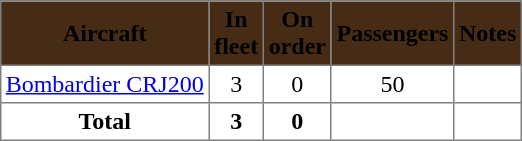<table class="toccolours" border="1" cellpadding="3" style="margin:1em auto; border-collapse:collapse">
<tr style="background:#472c15;">
<th><span>Aircraft</span></th>
<th style="width:25px;"><span>In fleet</span></th>
<th><span>On<br>order</span></th>
<th><span>Passengers</span></th>
<th><span>Notes</span></th>
</tr>
<tr>
<td><a href='#'>Bombardier CRJ200</a></td>
<td align=center>3</td>
<td align=center>0</td>
<td align=center>50</td>
<td align="center"></td>
</tr>
<tr>
<td align="center"><strong>Total</strong></td>
<td align="center"><strong>3</strong></td>
<td align="center"><strong>0</strong></td>
<td align="center"></td>
<td></td>
</tr>
</table>
